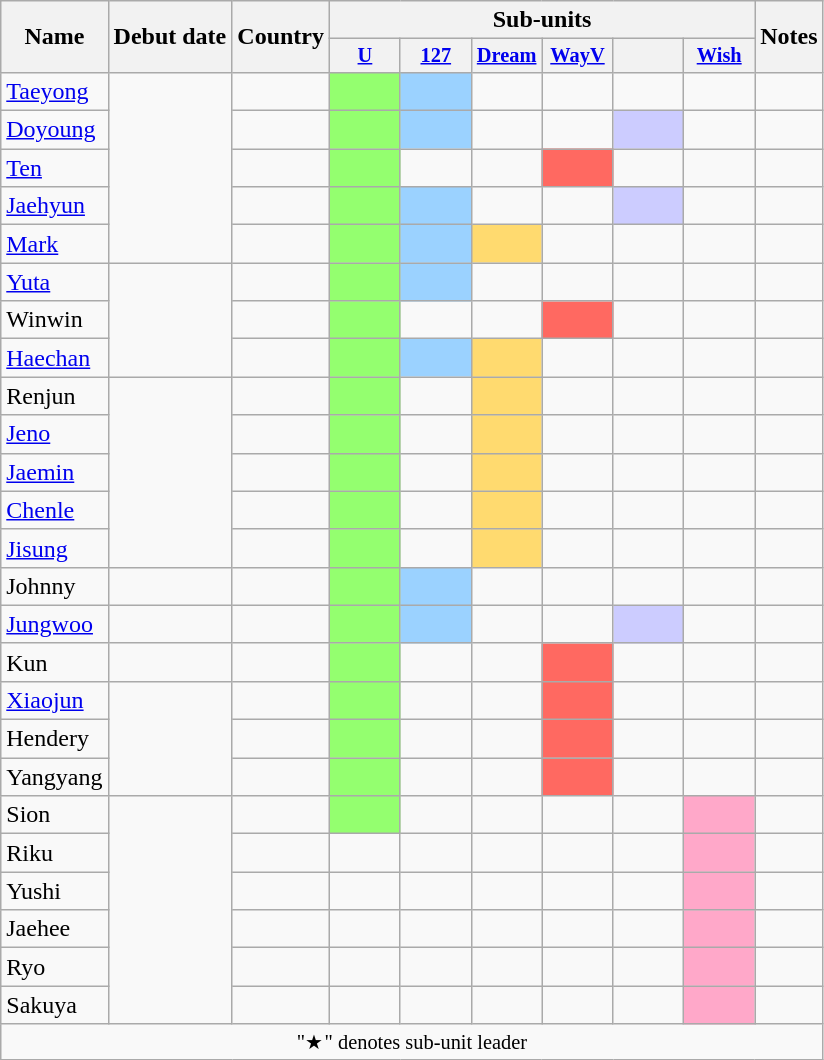<table class="wikitable">
<tr>
<th scope="col" rowspan="2">Name</th>
<th scope="col" rowspan="2">Debut date</th>
<th scope="col" rowspan="2">Country</th>
<th colspan="6" scope="col">Sub-units</th>
<th scope="col" rowspan="2">Notes</th>
</tr>
<tr>
<th scope="col" style="font-size:85%; width:3em"><a href='#'>U</a></th>
<th scope="col" style="font-size:85%; width:3em"><a href='#'>127</a></th>
<th scope="col" style="font-size:85%; width:3em"><a href='#'>Dream</a></th>
<th scope="col" style="font-size:85%; width:3em"><a href='#'>WayV</a></th>
<th scope="col" style="font-size:85%; width:3em"><a href='#'></a></th>
<th scope="col" style="font-size:85%; width:3em"><a href='#'>Wish</a></th>
</tr>
<tr>
<td><a href='#'>Taeyong</a></td>
<td rowspan="5"></td>
<td></td>
<td style="background:#94FF6F" align=center></td>
<td style="background:#9BD2FF" align=center></td>
<td></td>
<td></td>
<td></td>
<td></td>
<td align=center></td>
</tr>
<tr>
<td><a href='#'>Doyoung</a></td>
<td></td>
<td style="background:#94FF6F" align=center></td>
<td style="background:#9BD2FF" align=center></td>
<td></td>
<td></td>
<td style="background:#CCCCFF" align=center></td>
<td></td>
<td></td>
</tr>
<tr>
<td><a href='#'>Ten</a></td>
<td></td>
<td style="background:#94FF6F" align=center></td>
<td></td>
<td></td>
<td style="background:#FF6961" align=center></td>
<td></td>
<td></td>
<td></td>
</tr>
<tr>
<td><a href='#'>Jaehyun</a></td>
<td></td>
<td style="background:#94FF6F" align=center></td>
<td style="background:#9BD2FF" align=center></td>
<td></td>
<td></td>
<td style="background:#CCCCFF" align=center></td>
<td></td>
<td></td>
</tr>
<tr>
<td><a href='#'>Mark</a></td>
<td></td>
<td style="background:#94FF6F" align=center></td>
<td style="background:#9BD2FF" align=center></td>
<td style="background:#FFDA6F" align=center></td>
<td></td>
<td></td>
<td></td>
<td></td>
</tr>
<tr>
<td><a href='#'>Yuta</a></td>
<td rowspan="3"></td>
<td></td>
<td style="background:#94FF6F" align=center></td>
<td style="background:#9BD2FF" align=center></td>
<td></td>
<td></td>
<td></td>
<td></td>
<td></td>
</tr>
<tr>
<td>Winwin</td>
<td></td>
<td style="background:#94FF6F" align=center></td>
<td></td>
<td></td>
<td style="background:#FF6961" align=center></td>
<td></td>
<td></td>
<td></td>
</tr>
<tr>
<td><a href='#'>Haechan</a></td>
<td></td>
<td style="background:#94FF6F" align=center></td>
<td style="background:#9BD2FF" align=center></td>
<td style="background: #FFDA6F" align=center></td>
<td></td>
<td></td>
<td></td>
<td></td>
</tr>
<tr>
<td>Renjun</td>
<td rowspan="5"></td>
<td></td>
<td style="background:#94FF6F" align=center></td>
<td></td>
<td style="background:#FFDA6F" align=center></td>
<td></td>
<td></td>
<td></td>
<td></td>
</tr>
<tr>
<td><a href='#'>Jeno</a></td>
<td></td>
<td style="background:#94FF6F" align=center></td>
<td></td>
<td style="background:#FFDA6F" align=center></td>
<td></td>
<td></td>
<td></td>
<td></td>
</tr>
<tr>
<td><a href='#'>Jaemin</a></td>
<td></td>
<td style="background:#94FF6F" align=center></td>
<td></td>
<td style="background:#FFDA6F" align=center></td>
<td></td>
<td></td>
<td></td>
<td></td>
</tr>
<tr>
<td><a href='#'>Chenle</a></td>
<td></td>
<td style="background:#94FF6F" align=center></td>
<td></td>
<td style="background:#FFDA6F" align=center></td>
<td></td>
<td></td>
<td></td>
<td></td>
</tr>
<tr>
<td><a href='#'>Jisung</a></td>
<td></td>
<td style="background:#94FF6F" align=center></td>
<td></td>
<td style="background:#FFDA6F" align=center></td>
<td></td>
<td></td>
<td></td>
<td></td>
</tr>
<tr>
<td>Johnny</td>
<td></td>
<td></td>
<td style="background:#94FF6F" align=center></td>
<td style="background:#9BD2FF" align=center></td>
<td></td>
<td></td>
<td></td>
<td></td>
<td></td>
</tr>
<tr>
<td><a href='#'>Jungwoo</a></td>
<td></td>
<td></td>
<td style="background:#94FF6F" align=center></td>
<td style="background:#9BD2FF" align=center></td>
<td></td>
<td></td>
<td style="background:#CCCCFF" align=center></td>
<td></td>
<td></td>
</tr>
<tr>
<td>Kun</td>
<td></td>
<td></td>
<td style="background:#94FF6F" align=center></td>
<td></td>
<td></td>
<td style="background:#FF6961" align=center></td>
<td></td>
<td></td>
<td></td>
</tr>
<tr>
<td><a href='#'>Xiaojun</a></td>
<td rowspan="3"></td>
<td></td>
<td style="background:#94FF6F" align=center></td>
<td></td>
<td></td>
<td style="background:#FF6961" align=center></td>
<td></td>
<td></td>
<td></td>
</tr>
<tr>
<td>Hendery</td>
<td></td>
<td style="background:#94FF6F" align=center></td>
<td></td>
<td></td>
<td style="background:#FF6961" align=center></td>
<td></td>
<td></td>
<td></td>
</tr>
<tr>
<td>Yangyang</td>
<td></td>
<td style="background:#94FF6F" align=center></td>
<td></td>
<td></td>
<td style="background:#FF6961" align=center></td>
<td></td>
<td></td>
<td></td>
</tr>
<tr>
<td>Sion</td>
<td rowspan="6"></td>
<td></td>
<td style="background:#94FF6F" align=center></td>
<td></td>
<td></td>
<td></td>
<td></td>
<td style="background:#FFA8C9" align=center></td>
<td></td>
</tr>
<tr>
<td>Riku</td>
<td></td>
<td></td>
<td></td>
<td></td>
<td></td>
<td></td>
<td style="background:#FFA8C9" align=center></td>
<td></td>
</tr>
<tr>
<td>Yushi</td>
<td></td>
<td></td>
<td></td>
<td></td>
<td></td>
<td></td>
<td style="background:#FFA8C9" align=center></td>
<td></td>
</tr>
<tr>
<td>Jaehee</td>
<td></td>
<td></td>
<td></td>
<td></td>
<td></td>
<td></td>
<td style="background:#FFA8C9" align=center></td>
<td></td>
</tr>
<tr>
<td>Ryo</td>
<td></td>
<td></td>
<td></td>
<td></td>
<td></td>
<td></td>
<td style="background:#FFA8C9" align=center></td>
<td></td>
</tr>
<tr>
<td>Sakuya</td>
<td></td>
<td></td>
<td></td>
<td></td>
<td></td>
<td></td>
<td style="background:#FFA8C9" align=center></td>
<td></td>
</tr>
<tr>
<td colspan="10" style="font-size:85%; text-align:center">"★" denotes sub-unit leader</td>
</tr>
</table>
